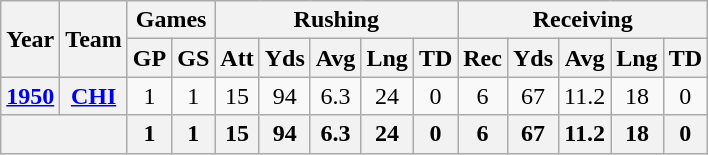<table class="wikitable" style="text-align:center;">
<tr>
<th rowspan="2">Year</th>
<th rowspan="2">Team</th>
<th colspan="2">Games</th>
<th colspan="5">Rushing</th>
<th colspan="5">Receiving</th>
</tr>
<tr>
<th>GP</th>
<th>GS</th>
<th>Att</th>
<th>Yds</th>
<th>Avg</th>
<th>Lng</th>
<th>TD</th>
<th>Rec</th>
<th>Yds</th>
<th>Avg</th>
<th>Lng</th>
<th>TD</th>
</tr>
<tr>
<th><a href='#'>1950</a></th>
<th><a href='#'>CHI</a></th>
<td>1</td>
<td>1</td>
<td>15</td>
<td>94</td>
<td>6.3</td>
<td>24</td>
<td>0</td>
<td>6</td>
<td>67</td>
<td>11.2</td>
<td>18</td>
<td>0</td>
</tr>
<tr>
<th colspan="2"></th>
<th>1</th>
<th>1</th>
<th>15</th>
<th>94</th>
<th>6.3</th>
<th>24</th>
<th>0</th>
<th>6</th>
<th>67</th>
<th>11.2</th>
<th>18</th>
<th>0</th>
</tr>
</table>
